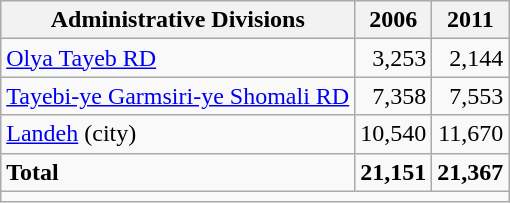<table class="wikitable">
<tr>
<th>Administrative Divisions</th>
<th>2006</th>
<th>2011</th>
</tr>
<tr>
<td><a href='#'>Olya Tayeb RD</a></td>
<td style="text-align: right;">3,253</td>
<td style="text-align: right;">2,144</td>
</tr>
<tr>
<td><a href='#'>Tayebi-ye Garmsiri-ye Shomali RD</a></td>
<td style="text-align: right;">7,358</td>
<td style="text-align: right;">7,553</td>
</tr>
<tr>
<td><a href='#'>Landeh</a> (city)</td>
<td style="text-align: right;">10,540</td>
<td style="text-align: right;">11,670</td>
</tr>
<tr>
<td><strong>Total</strong></td>
<td style="text-align: right;"><strong>21,151</strong></td>
<td style="text-align: right;"><strong>21,367</strong></td>
</tr>
<tr>
<td colspan=3></td>
</tr>
</table>
